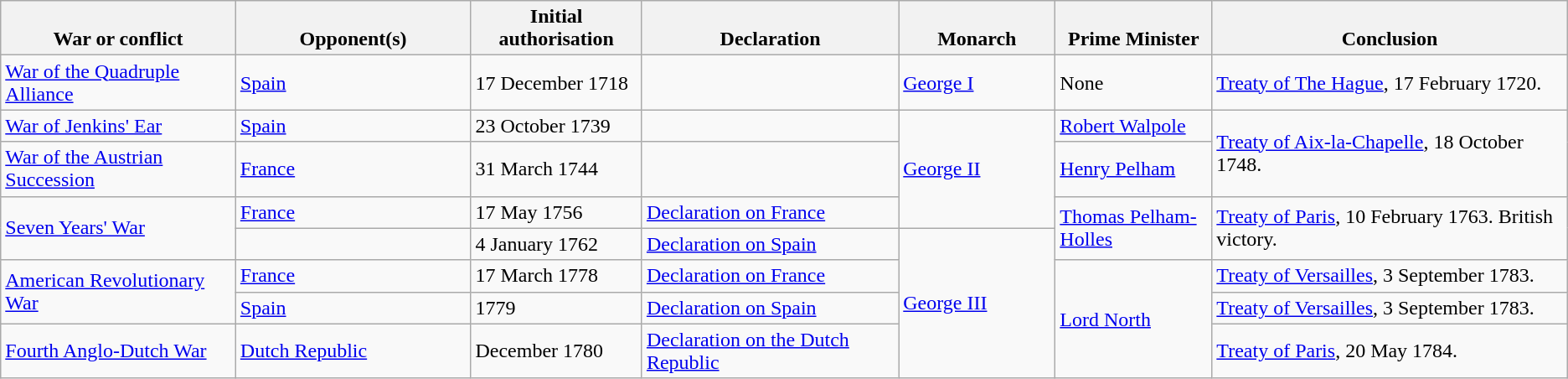<table Class=wikitable>
<tr valign=bottom>
<th style="width:15%;">War or conflict</th>
<th style="width:15%;">Opponent(s)</th>
<th>Initial authorisation</th>
<th>Declaration</th>
<th style="width:10%;">Monarch</th>
<th style="width:10%;">Prime Minister</th>
<th>Conclusion</th>
</tr>
<tr>
<td><a href='#'>War of the Quadruple Alliance</a></td>
<td> <a href='#'>Spain</a></td>
<td>17 December 1718</td>
<td></td>
<td><a href='#'>George I</a></td>
<td>None</td>
<td><a href='#'>Treaty of The Hague</a>, 17 February 1720.</td>
</tr>
<tr>
<td><a href='#'>War of Jenkins' Ear</a></td>
<td> <a href='#'>Spain</a></td>
<td>23 October 1739</td>
<td></td>
<td rowspan="3"><a href='#'>George II</a></td>
<td><a href='#'>Robert Walpole</a></td>
<td rowspan="2"><a href='#'>Treaty of Aix-la-Chapelle</a>, 18 October 1748.</td>
</tr>
<tr>
<td><a href='#'>War of the Austrian Succession</a></td>
<td> <a href='#'>France</a></td>
<td>31 March 1744</td>
<td></td>
<td><a href='#'>Henry Pelham</a></td>
</tr>
<tr>
<td rowspan="2"><a href='#'>Seven Years' War</a></td>
<td> <a href='#'>France</a></td>
<td>17 May 1756</td>
<td><a href='#'>Declaration on France</a></td>
<td rowspan="2"><a href='#'>Thomas Pelham-Holles</a></td>
<td rowspan="2"><a href='#'>Treaty of Paris</a>, 10 February 1763. British victory.</td>
</tr>
<tr>
<td></td>
<td>4 January 1762</td>
<td><a href='#'>Declaration on Spain</a></td>
<td rowspan="4"><a href='#'>George III</a></td>
</tr>
<tr>
<td rowspan="2"><a href='#'>American Revolutionary War</a></td>
<td> <a href='#'>France</a></td>
<td>17 March 1778</td>
<td><a href='#'>Declaration on France</a></td>
<td rowspan="3"><a href='#'>Lord North</a></td>
<td><a href='#'>Treaty of Versailles</a>, 3 September 1783.</td>
</tr>
<tr>
<td> <a href='#'>Spain</a></td>
<td>1779</td>
<td><a href='#'>Declaration on Spain</a></td>
<td><a href='#'>Treaty of Versailles</a>, 3 September 1783.</td>
</tr>
<tr>
<td><a href='#'>Fourth Anglo-Dutch War</a></td>
<td> <a href='#'>Dutch Republic</a></td>
<td>December 1780</td>
<td><a href='#'>Declaration on the Dutch Republic</a></td>
<td><a href='#'>Treaty of Paris</a>, 20 May 1784.</td>
</tr>
</table>
